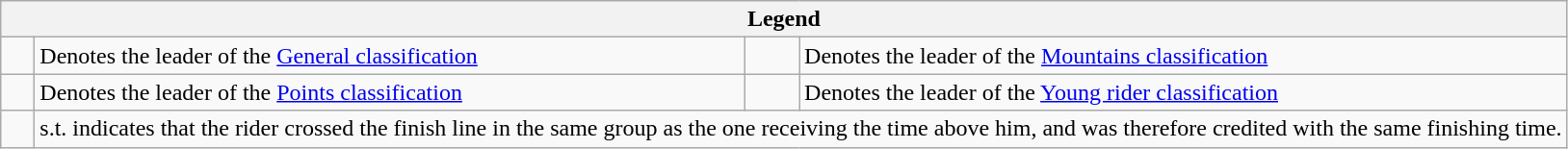<table class="wikitable">
<tr>
<th colspan=4>Legend</th>
</tr>
<tr>
<td>    </td>
<td>Denotes the leader of the <a href='#'>General classification</a></td>
<td>    </td>
<td>Denotes the leader of the <a href='#'>Mountains classification</a></td>
</tr>
<tr>
<td>    </td>
<td>Denotes the leader of the <a href='#'>Points classification</a></td>
<td>    </td>
<td>Denotes the leader of the <a href='#'>Young rider classification</a></td>
</tr>
<tr>
<td>  </td>
<td colspan=3>s.t. indicates that the rider crossed the finish line in the same group as the one receiving the time above him, and was therefore credited with the same finishing time.</td>
</tr>
</table>
